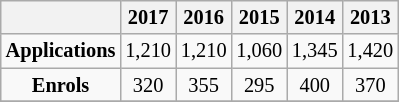<table class="wikitable floatright" style="font-size:85%; text-align:center;">
<tr>
<th></th>
<th>2017</th>
<th>2016</th>
<th>2015</th>
<th>2014</th>
<th>2013</th>
</tr>
<tr>
<td><strong>Applications</strong></td>
<td>1,210</td>
<td>1,210</td>
<td>1,060</td>
<td>1,345</td>
<td>1,420</td>
</tr>
<tr>
<td><strong>Enrols</strong></td>
<td>320</td>
<td>355</td>
<td>295</td>
<td>400</td>
<td>370</td>
</tr>
<tr>
</tr>
</table>
